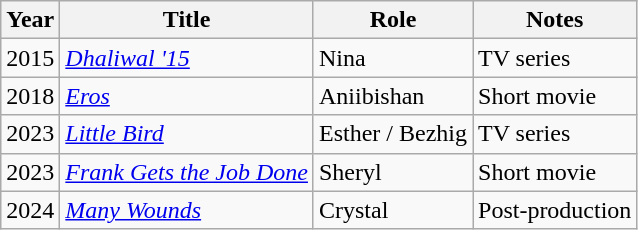<table class="wikitable sortable">
<tr>
<th>Year</th>
<th>Title</th>
<th>Role</th>
<th class="unsortable">Notes</th>
</tr>
<tr>
<td>2015</td>
<td><em><a href='#'>Dhaliwal '15</a></em></td>
<td>Nina</td>
<td>TV series</td>
</tr>
<tr>
<td>2018</td>
<td><em><a href='#'>Eros</a></em></td>
<td>Aniibishan</td>
<td>Short movie</td>
</tr>
<tr>
<td>2023</td>
<td><em><a href='#'>Little Bird</a></em></td>
<td>Esther / Bezhig</td>
<td>TV series</td>
</tr>
<tr>
<td>2023</td>
<td><em><a href='#'>Frank Gets the Job Done</a></em></td>
<td>Sheryl</td>
<td>Short movie</td>
</tr>
<tr>
<td>2024</td>
<td><em><a href='#'>Many Wounds</a></em></td>
<td>Crystal</td>
<td>Post-production</td>
</tr>
</table>
